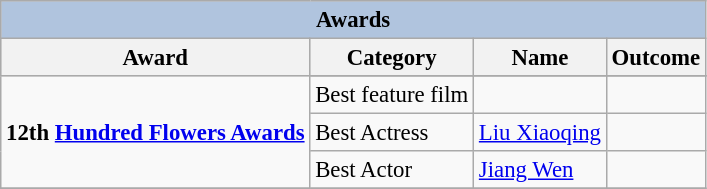<table class="wikitable" style="font-size:95%;" ;>
<tr style="background:#ccc; text-align:center;">
<th colspan="5" style="background: LightSteelBlue;">Awards</th>
</tr>
<tr style="background:#ccc; text-align:center;">
<th>Award</th>
<th>Category</th>
<th>Name</th>
<th>Outcome</th>
</tr>
<tr>
<td rowspan=4><strong>12th <a href='#'>Hundred Flowers Awards</a></strong></td>
</tr>
<tr>
<td>Best feature film</td>
<td></td>
<td></td>
</tr>
<tr>
<td>Best Actress</td>
<td><a href='#'>Liu Xiaoqing</a></td>
<td></td>
</tr>
<tr>
<td>Best Actor</td>
<td><a href='#'>Jiang Wen</a></td>
<td></td>
</tr>
<tr>
</tr>
</table>
